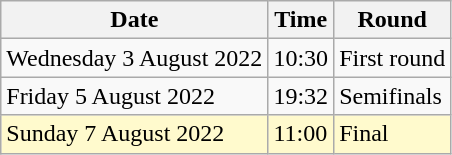<table class="wikitable">
<tr>
<th>Date</th>
<th>Time</th>
<th>Round</th>
</tr>
<tr>
<td>Wednesday 3 August 2022</td>
<td>10:30</td>
<td>First round</td>
</tr>
<tr>
<td>Friday 5 August 2022</td>
<td>19:32</td>
<td>Semifinals</td>
</tr>
<tr>
<td style=background:lemonchiffon>Sunday  7 August 2022</td>
<td style=background:lemonchiffon>11:00</td>
<td style=background:lemonchiffon>Final</td>
</tr>
</table>
